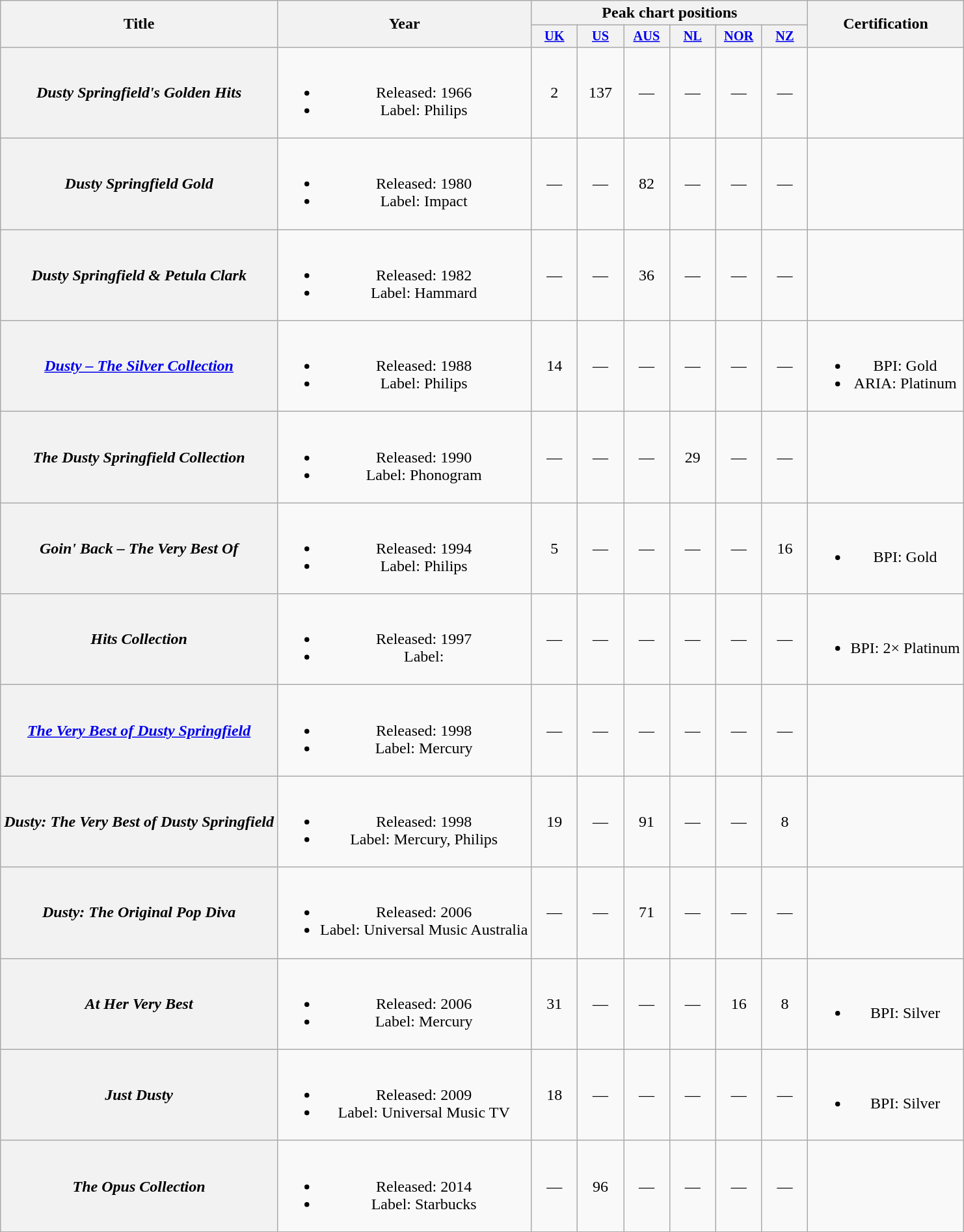<table class="wikitable plainrowheaders" style="text-align:center;">
<tr>
<th rowspan="2">Title</th>
<th rowspan="2">Year</th>
<th colspan="6">Peak chart positions</th>
<th rowspan="2">Certification</th>
</tr>
<tr>
<th style="width:3em;font-size:85%"><a href='#'>UK</a><br></th>
<th style="width:3em;font-size:85%"><a href='#'>US</a><br></th>
<th style="width:3em;font-size:85%"><a href='#'>AUS</a><br></th>
<th style="width:3em;font-size:85%"><a href='#'>NL</a><br></th>
<th style="width:3em;font-size:85%"><a href='#'>NOR</a><br></th>
<th style="width:3em;font-size:85%"><a href='#'>NZ</a><br></th>
</tr>
<tr>
<th scope="row"><em>Dusty Springfield's Golden Hits</em></th>
<td><br><ul><li>Released: 1966</li><li>Label: Philips</li></ul></td>
<td>2</td>
<td>137</td>
<td>—</td>
<td>—</td>
<td>—</td>
<td>—</td>
<td></td>
</tr>
<tr>
<th scope="row"><em>Dusty Springfield Gold</em></th>
<td><br><ul><li>Released: 1980</li><li>Label: Impact</li></ul></td>
<td>—</td>
<td>—</td>
<td>82</td>
<td>—</td>
<td>—</td>
<td>—</td>
<td></td>
</tr>
<tr>
<th scope="row"><em>Dusty Springfield & Petula Clark</em></th>
<td><br><ul><li>Released: 1982</li><li>Label: Hammard</li></ul></td>
<td>—</td>
<td>—</td>
<td>36</td>
<td>—</td>
<td>—</td>
<td>—</td>
<td></td>
</tr>
<tr>
<th scope="row"><em><a href='#'>Dusty – The Silver Collection</a></em></th>
<td><br><ul><li>Released: 1988</li><li>Label: Philips</li></ul></td>
<td>14</td>
<td>—</td>
<td>—</td>
<td>—</td>
<td>—</td>
<td>—</td>
<td><br><ul><li>BPI: Gold</li><li>ARIA: Platinum</li></ul></td>
</tr>
<tr>
<th scope="row"><em>The Dusty Springfield Collection</em></th>
<td><br><ul><li>Released: 1990</li><li>Label: Phonogram</li></ul></td>
<td>—</td>
<td>—</td>
<td>—</td>
<td>29</td>
<td>—</td>
<td>—</td>
<td></td>
</tr>
<tr>
<th scope="row"><em>Goin' Back – The Very Best Of</em></th>
<td><br><ul><li>Released: 1994</li><li>Label: Philips</li></ul></td>
<td>5</td>
<td>—</td>
<td>—</td>
<td>—</td>
<td>—</td>
<td>16</td>
<td><br><ul><li>BPI: Gold</li></ul></td>
</tr>
<tr>
<th scope="row"><em>Hits Collection</em></th>
<td><br><ul><li>Released: 1997</li><li>Label:</li></ul></td>
<td>—</td>
<td>—</td>
<td>—</td>
<td>—</td>
<td>—</td>
<td>—</td>
<td><br><ul><li>BPI: 2× Platinum</li></ul></td>
</tr>
<tr>
<th scope="row"><em><a href='#'>The Very Best of Dusty Springfield</a></em></th>
<td><br><ul><li>Released: 1998</li><li>Label: Mercury</li></ul></td>
<td>—</td>
<td>—</td>
<td>—</td>
<td>—</td>
<td>—</td>
<td>—</td>
<td></td>
</tr>
<tr>
<th scope="row"><em>Dusty: The Very Best of Dusty Springfield</em></th>
<td><br><ul><li>Released: 1998</li><li>Label: Mercury, Philips</li></ul></td>
<td>19</td>
<td>—</td>
<td>91</td>
<td>—</td>
<td>—</td>
<td>8</td>
<td></td>
</tr>
<tr>
<th scope="row"><em>Dusty: The Original Pop Diva</em></th>
<td><br><ul><li>Released: 2006</li><li>Label: Universal Music Australia</li></ul></td>
<td>—</td>
<td>—</td>
<td>71</td>
<td>—</td>
<td>—</td>
<td>—</td>
<td></td>
</tr>
<tr>
<th scope="row"><em>At Her Very Best</em></th>
<td><br><ul><li>Released: 2006</li><li>Label: Mercury</li></ul></td>
<td>31</td>
<td>—</td>
<td>—</td>
<td>—</td>
<td>16</td>
<td>8</td>
<td><br><ul><li>BPI: Silver</li></ul></td>
</tr>
<tr>
<th scope="row"><em>Just Dusty</em></th>
<td><br><ul><li>Released: 2009</li><li>Label: Universal Music TV</li></ul></td>
<td>18</td>
<td>—</td>
<td>—</td>
<td>—</td>
<td>—</td>
<td>—</td>
<td><br><ul><li>BPI: Silver</li></ul></td>
</tr>
<tr>
<th scope="row"><em>The Opus Collection</em></th>
<td><br><ul><li>Released: 2014</li><li>Label: Starbucks</li></ul></td>
<td>—</td>
<td>96</td>
<td>—</td>
<td>—</td>
<td>—</td>
<td>—</td>
<td></td>
</tr>
</table>
